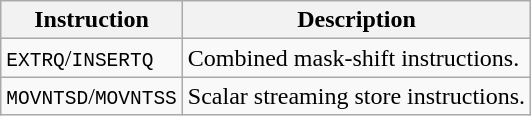<table class="wikitable">
<tr>
<th scope="col">Instruction</th>
<th scope="col">Description</th>
</tr>
<tr>
<td><code>EXTRQ</code>/<code>INSERTQ</code></td>
<td>Combined mask-shift instructions.</td>
</tr>
<tr>
<td><code>MOVNTSD</code>/<code>MOVNTSS</code></td>
<td>Scalar streaming store instructions.</td>
</tr>
</table>
